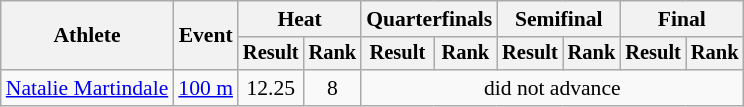<table class="wikitable" style="font-size:90%">
<tr>
<th rowspan="2">Athlete</th>
<th rowspan="2">Event</th>
<th colspan="2">Heat</th>
<th colspan="2">Quarterfinals</th>
<th colspan="2">Semifinal</th>
<th colspan="2">Final</th>
</tr>
<tr style="font-size:95%">
<th>Result</th>
<th>Rank</th>
<th>Result</th>
<th>Rank</th>
<th>Result</th>
<th>Rank</th>
<th>Result</th>
<th>Rank</th>
</tr>
<tr align=center>
<td align=left><a href='#'>Natalie Martindale</a></td>
<td align=left><a href='#'>100 m</a></td>
<td>12.25</td>
<td>8</td>
<td colspan=6>did not advance</td>
</tr>
</table>
